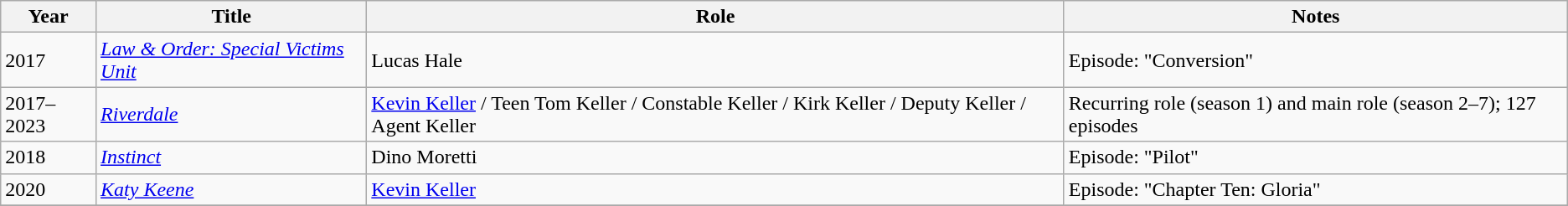<table class="wikitable sortable">
<tr>
<th>Year</th>
<th>Title</th>
<th>Role</th>
<th class="unsortable">Notes</th>
</tr>
<tr>
<td>2017</td>
<td><em><a href='#'>Law & Order: Special Victims Unit</a></em></td>
<td>Lucas Hale</td>
<td>Episode: "Conversion"</td>
</tr>
<tr>
<td>2017–2023</td>
<td><em><a href='#'>Riverdale</a></em></td>
<td><a href='#'>Kevin Keller</a> / Teen Tom Keller / Constable Keller / Kirk Keller / Deputy Keller / Agent Keller</td>
<td>Recurring role (season 1) and main role (season 2–7); 127 episodes</td>
</tr>
<tr>
<td>2018</td>
<td><em><a href='#'>Instinct</a></em></td>
<td>Dino Moretti</td>
<td>Episode: "Pilot"</td>
</tr>
<tr>
<td>2020</td>
<td><em><a href='#'>Katy Keene</a></em></td>
<td><a href='#'>Kevin Keller</a></td>
<td>Episode: "Chapter Ten: Gloria"</td>
</tr>
<tr>
</tr>
</table>
